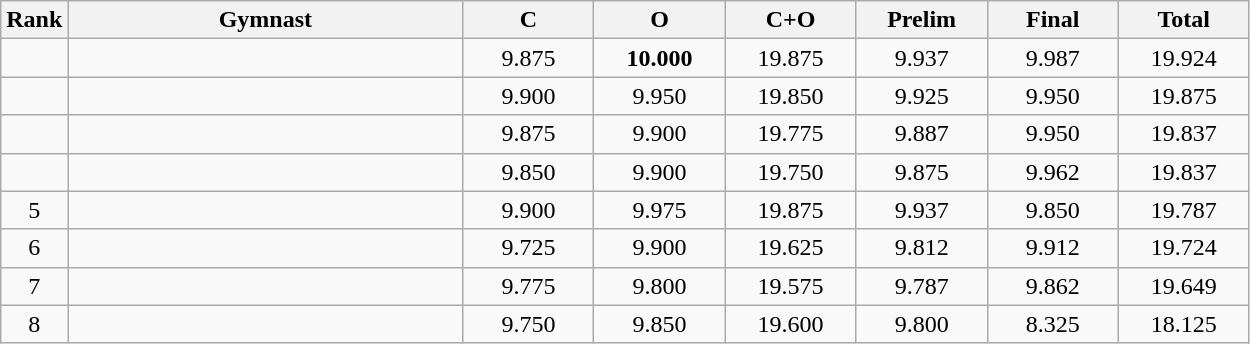<table class="wikitable" style="text-align:center">
<tr>
<th>Rank</th>
<th style="width:16em">Gymnast</th>
<th style="width:5em">C</th>
<th style="width:5em">O</th>
<th style="width:5em">C+O</th>
<th style="width:5em">Prelim</th>
<th style="width:5em">Final</th>
<th style="width:5em">Total</th>
</tr>
<tr>
<td></td>
<td align=left></td>
<td>9.875</td>
<td><strong>10.000</strong></td>
<td>19.875</td>
<td>9.937</td>
<td>9.987</td>
<td>19.924</td>
</tr>
<tr>
<td></td>
<td align=left></td>
<td>9.900</td>
<td>9.950</td>
<td>19.850</td>
<td>9.925</td>
<td>9.950</td>
<td>19.875</td>
</tr>
<tr>
<td></td>
<td align=left></td>
<td>9.875</td>
<td>9.900</td>
<td>19.775</td>
<td>9.887</td>
<td>9.950</td>
<td>19.837</td>
</tr>
<tr>
<td></td>
<td align=left></td>
<td>9.850</td>
<td>9.900</td>
<td>19.750</td>
<td>9.875</td>
<td>9.962</td>
<td>19.837</td>
</tr>
<tr>
<td>5</td>
<td align=left></td>
<td>9.900</td>
<td>9.975</td>
<td>19.875</td>
<td>9.937</td>
<td>9.850</td>
<td>19.787</td>
</tr>
<tr>
<td>6</td>
<td align=left></td>
<td>9.725</td>
<td>9.900</td>
<td>19.625</td>
<td>9.812</td>
<td>9.912</td>
<td>19.724</td>
</tr>
<tr>
<td>7</td>
<td align=left></td>
<td>9.775</td>
<td>9.800</td>
<td>19.575</td>
<td>9.787</td>
<td>9.862</td>
<td>19.649</td>
</tr>
<tr>
<td>8</td>
<td align=left></td>
<td>9.750</td>
<td>9.850</td>
<td>19.600</td>
<td>9.800</td>
<td>8.325</td>
<td>18.125</td>
</tr>
</table>
